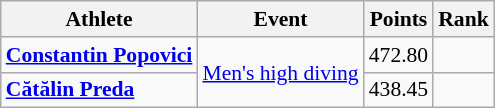<table {| class="wikitable" style="text-align:center; font-size:90%;">
<tr>
<th>Athlete</th>
<th>Event</th>
<th>Points</th>
<th>Rank</th>
</tr>
<tr align=center>
<td align=left><strong><a href='#'>Constantin Popovici</a></strong></td>
<td align=left rowspan=2><a href='#'>Men's high diving</a></td>
<td>472.80</td>
<td></td>
</tr>
<tr align=center>
<td align=left><strong><a href='#'>Cătălin Preda</a></strong></td>
<td>438.45</td>
<td></td>
</tr>
</table>
